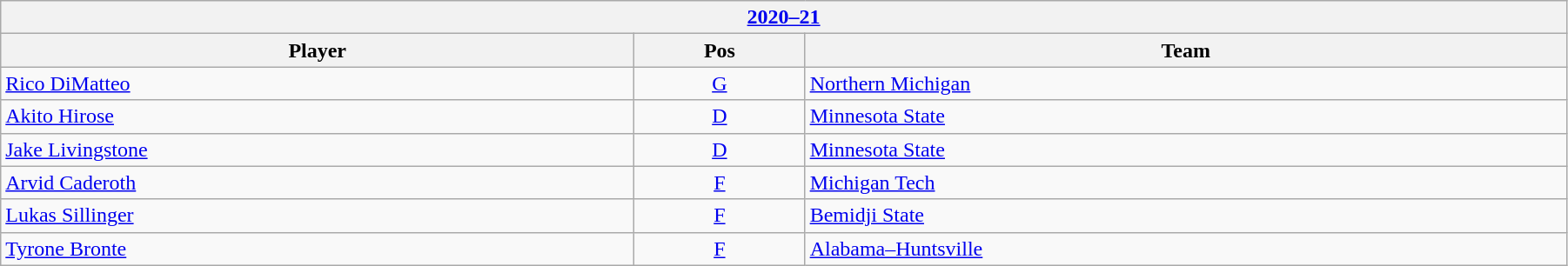<table class="wikitable" width=95%>
<tr>
<th colspan=3><a href='#'>2020–21</a></th>
</tr>
<tr>
<th>Player</th>
<th>Pos</th>
<th>Team</th>
</tr>
<tr>
<td><a href='#'>Rico DiMatteo</a></td>
<td align=center><a href='#'>G</a></td>
<td><a href='#'>Northern Michigan</a></td>
</tr>
<tr>
<td><a href='#'>Akito Hirose</a></td>
<td align=center><a href='#'>D</a></td>
<td><a href='#'>Minnesota State</a></td>
</tr>
<tr>
<td><a href='#'>Jake Livingstone</a></td>
<td align=center><a href='#'>D</a></td>
<td><a href='#'>Minnesota State</a></td>
</tr>
<tr>
<td><a href='#'>Arvid Caderoth</a></td>
<td align=center><a href='#'>F</a></td>
<td><a href='#'>Michigan Tech</a></td>
</tr>
<tr>
<td><a href='#'>Lukas Sillinger</a></td>
<td align=center><a href='#'>F</a></td>
<td><a href='#'>Bemidji State</a></td>
</tr>
<tr>
<td><a href='#'>Tyrone Bronte</a></td>
<td align=center><a href='#'>F</a></td>
<td><a href='#'>Alabama–Huntsville</a></td>
</tr>
</table>
